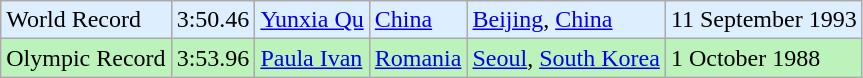<table class="wikitable">
<tr bgcolor = "ddeeff">
<td>World Record</td>
<td>3:50.46</td>
<td><a href='#'>Yunxia Qu</a></td>
<td><a href='#'>China</a></td>
<td><a href='#'>Beijing</a>, <a href='#'>China</a></td>
<td>11 September 1993</td>
</tr>
<tr bgcolor = "bbf3bb">
<td>Olympic Record</td>
<td>3:53.96</td>
<td><a href='#'>Paula Ivan</a></td>
<td><a href='#'>Romania</a></td>
<td><a href='#'>Seoul</a>, <a href='#'>South Korea</a></td>
<td>1 October 1988</td>
</tr>
</table>
